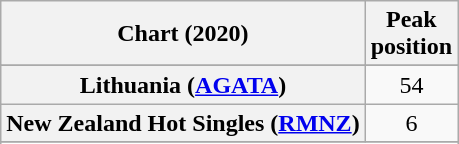<table class="wikitable sortable plainrowheaders" style="text-align:center">
<tr>
<th>Chart (2020)</th>
<th>Peak<br>position</th>
</tr>
<tr>
</tr>
<tr>
</tr>
<tr>
</tr>
<tr>
<th scope="row">Lithuania (<a href='#'>AGATA</a>)</th>
<td>54</td>
</tr>
<tr>
<th scope="row">New Zealand Hot Singles (<a href='#'>RMNZ</a>)</th>
<td>6</td>
</tr>
<tr>
</tr>
<tr>
</tr>
<tr>
</tr>
<tr>
</tr>
<tr>
</tr>
<tr>
</tr>
<tr>
</tr>
</table>
